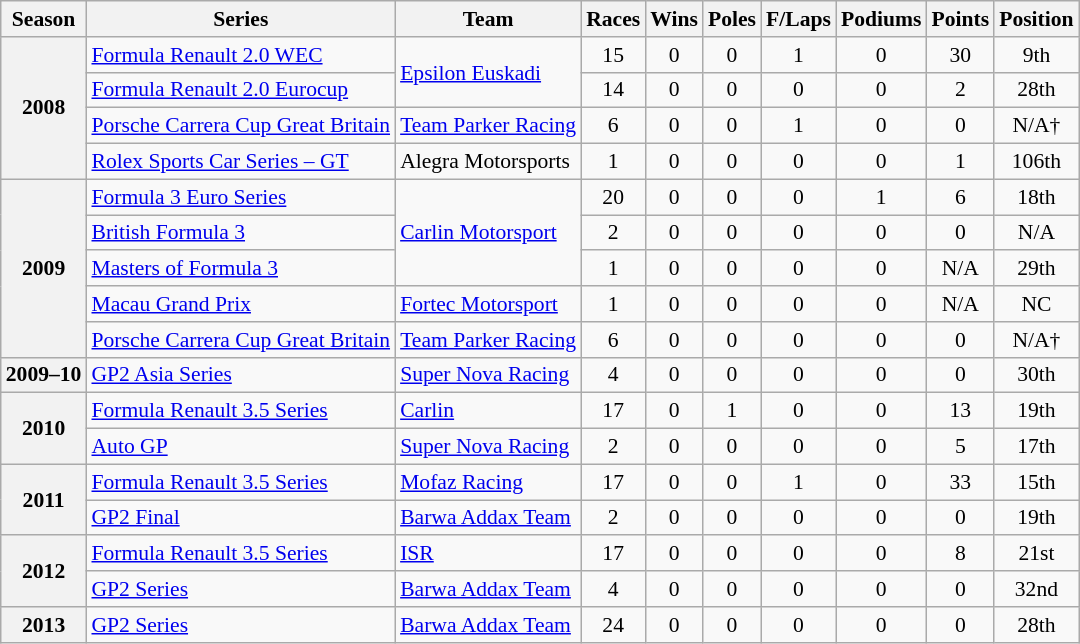<table class="wikitable" style="font-size: 90%; text-align:center">
<tr>
<th>Season</th>
<th>Series</th>
<th>Team</th>
<th>Races</th>
<th>Wins</th>
<th>Poles</th>
<th>F/Laps</th>
<th>Podiums</th>
<th>Points</th>
<th>Position</th>
</tr>
<tr>
<th rowspan=4>2008</th>
<td align=left><a href='#'>Formula Renault 2.0 WEC</a></td>
<td align=left rowspan=2><a href='#'>Epsilon Euskadi</a></td>
<td>15</td>
<td>0</td>
<td>0</td>
<td>1</td>
<td>0</td>
<td>30</td>
<td>9th</td>
</tr>
<tr>
<td align=left><a href='#'>Formula Renault 2.0 Eurocup</a></td>
<td>14</td>
<td>0</td>
<td>0</td>
<td>0</td>
<td>0</td>
<td>2</td>
<td>28th</td>
</tr>
<tr>
<td align=left><a href='#'>Porsche Carrera Cup Great Britain</a></td>
<td align=left><a href='#'>Team Parker Racing</a></td>
<td>6</td>
<td>0</td>
<td>0</td>
<td>1</td>
<td>0</td>
<td>0</td>
<td>N/A†</td>
</tr>
<tr>
<td align=left><a href='#'>Rolex Sports Car Series – GT</a></td>
<td align=left>Alegra Motorsports</td>
<td>1</td>
<td>0</td>
<td>0</td>
<td>0</td>
<td>0</td>
<td>1</td>
<td>106th</td>
</tr>
<tr>
<th rowspan=5>2009</th>
<td align=left><a href='#'>Formula 3 Euro Series</a></td>
<td align=left rowspan=3><a href='#'>Carlin Motorsport</a></td>
<td>20</td>
<td>0</td>
<td>0</td>
<td>0</td>
<td>1</td>
<td>6</td>
<td>18th</td>
</tr>
<tr>
<td align=left><a href='#'>British Formula 3</a></td>
<td>2</td>
<td>0</td>
<td>0</td>
<td>0</td>
<td>0</td>
<td>0</td>
<td>N/A</td>
</tr>
<tr>
<td align=left><a href='#'>Masters of Formula 3</a></td>
<td>1</td>
<td>0</td>
<td>0</td>
<td>0</td>
<td>0</td>
<td>N/A</td>
<td>29th</td>
</tr>
<tr>
<td align=left><a href='#'>Macau Grand Prix</a></td>
<td align=left><a href='#'>Fortec Motorsport</a></td>
<td>1</td>
<td>0</td>
<td>0</td>
<td>0</td>
<td>0</td>
<td>N/A</td>
<td>NC</td>
</tr>
<tr>
<td align=left><a href='#'>Porsche Carrera Cup Great Britain</a></td>
<td align=left><a href='#'>Team Parker Racing</a></td>
<td>6</td>
<td>0</td>
<td>0</td>
<td>0</td>
<td>0</td>
<td>0</td>
<td>N/A†</td>
</tr>
<tr>
<th>2009–10</th>
<td align=left><a href='#'>GP2 Asia Series</a></td>
<td align=left><a href='#'>Super Nova Racing</a></td>
<td>4</td>
<td>0</td>
<td>0</td>
<td>0</td>
<td>0</td>
<td>0</td>
<td>30th</td>
</tr>
<tr>
<th rowspan=2>2010</th>
<td align=left><a href='#'>Formula Renault 3.5 Series</a></td>
<td align=left><a href='#'>Carlin</a></td>
<td>17</td>
<td>0</td>
<td>1</td>
<td>0</td>
<td>0</td>
<td>13</td>
<td>19th</td>
</tr>
<tr>
<td align=left><a href='#'>Auto GP</a></td>
<td align=left><a href='#'>Super Nova Racing</a></td>
<td>2</td>
<td>0</td>
<td>0</td>
<td>0</td>
<td>0</td>
<td>5</td>
<td>17th</td>
</tr>
<tr>
<th rowspan=2>2011</th>
<td align=left><a href='#'>Formula Renault 3.5 Series</a></td>
<td align=left><a href='#'>Mofaz Racing</a></td>
<td>17</td>
<td>0</td>
<td>0</td>
<td>1</td>
<td>0</td>
<td>33</td>
<td>15th</td>
</tr>
<tr>
<td align=left><a href='#'>GP2 Final</a></td>
<td align=left><a href='#'>Barwa Addax Team</a></td>
<td>2</td>
<td>0</td>
<td>0</td>
<td>0</td>
<td>0</td>
<td>0</td>
<td>19th</td>
</tr>
<tr>
<th rowspan=2>2012</th>
<td align=left><a href='#'>Formula Renault 3.5 Series</a></td>
<td align=left><a href='#'>ISR</a></td>
<td>17</td>
<td>0</td>
<td>0</td>
<td>0</td>
<td>0</td>
<td>8</td>
<td>21st</td>
</tr>
<tr>
<td align=left><a href='#'>GP2 Series</a></td>
<td align=left><a href='#'>Barwa Addax Team</a></td>
<td>4</td>
<td>0</td>
<td>0</td>
<td>0</td>
<td>0</td>
<td>0</td>
<td>32nd</td>
</tr>
<tr>
<th>2013</th>
<td align=left><a href='#'>GP2 Series</a></td>
<td align=left><a href='#'>Barwa Addax Team</a></td>
<td>24</td>
<td>0</td>
<td>0</td>
<td>0</td>
<td>0</td>
<td>0</td>
<td>28th</td>
</tr>
</table>
